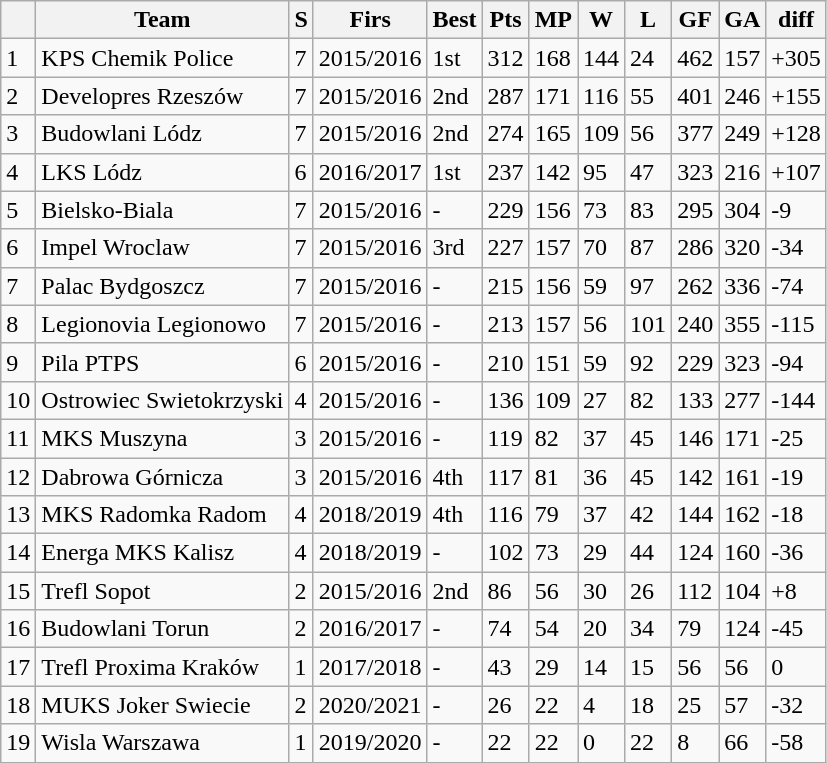<table class="wikitable">
<tr>
<th></th>
<th>Team</th>
<th><abbr>S</abbr></th>
<th><abbr>Firs</abbr></th>
<th><abbr>Best</abbr></th>
<th><abbr>Pts</abbr></th>
<th><abbr>MP</abbr></th>
<th><abbr>W</abbr></th>
<th><abbr>L</abbr></th>
<th><abbr>GF</abbr></th>
<th><abbr>GA</abbr></th>
<th><abbr>diff</abbr></th>
</tr>
<tr>
<td>1</td>
<td>KPS Chemik Police</td>
<td>7</td>
<td>2015/2016</td>
<td>1st</td>
<td>312</td>
<td>168</td>
<td>144</td>
<td>24</td>
<td>462</td>
<td>157</td>
<td>+305</td>
</tr>
<tr>
<td>2</td>
<td>Developres Rzeszów</td>
<td>7</td>
<td>2015/2016</td>
<td>2nd</td>
<td>287</td>
<td>171</td>
<td>116</td>
<td>55</td>
<td>401</td>
<td>246</td>
<td>+155</td>
</tr>
<tr>
<td>3</td>
<td>Budowlani Lódz</td>
<td>7</td>
<td>2015/2016</td>
<td>2nd</td>
<td>274</td>
<td>165</td>
<td>109</td>
<td>56</td>
<td>377</td>
<td>249</td>
<td>+128</td>
</tr>
<tr>
<td>4</td>
<td>LKS Lódz</td>
<td>6</td>
<td>2016/2017</td>
<td>1st</td>
<td>237</td>
<td>142</td>
<td>95</td>
<td>47</td>
<td>323</td>
<td>216</td>
<td>+107</td>
</tr>
<tr>
<td>5</td>
<td>Bielsko-Biala</td>
<td>7</td>
<td>2015/2016</td>
<td>-</td>
<td>229</td>
<td>156</td>
<td>73</td>
<td>83</td>
<td>295</td>
<td>304</td>
<td>-9</td>
</tr>
<tr>
<td>6</td>
<td>Impel Wroclaw</td>
<td>7</td>
<td>2015/2016</td>
<td>3rd</td>
<td>227</td>
<td>157</td>
<td>70</td>
<td>87</td>
<td>286</td>
<td>320</td>
<td>-34</td>
</tr>
<tr>
<td>7</td>
<td>Palac Bydgoszcz</td>
<td>7</td>
<td>2015/2016</td>
<td>-</td>
<td>215</td>
<td>156</td>
<td>59</td>
<td>97</td>
<td>262</td>
<td>336</td>
<td>-74</td>
</tr>
<tr>
<td>8</td>
<td>Legionovia Legionowo</td>
<td>7</td>
<td>2015/2016</td>
<td>-</td>
<td>213</td>
<td>157</td>
<td>56</td>
<td>101</td>
<td>240</td>
<td>355</td>
<td>-115</td>
</tr>
<tr>
<td>9</td>
<td>Pila PTPS</td>
<td>6</td>
<td>2015/2016</td>
<td>-</td>
<td>210</td>
<td>151</td>
<td>59</td>
<td>92</td>
<td>229</td>
<td>323</td>
<td>-94</td>
</tr>
<tr>
<td>10</td>
<td>Ostrowiec Swietokrzyski</td>
<td>4</td>
<td>2015/2016</td>
<td>-</td>
<td>136</td>
<td>109</td>
<td>27</td>
<td>82</td>
<td>133</td>
<td>277</td>
<td>-144</td>
</tr>
<tr>
<td>11</td>
<td>MKS Muszyna</td>
<td>3</td>
<td>2015/2016</td>
<td>-</td>
<td>119</td>
<td>82</td>
<td>37</td>
<td>45</td>
<td>146</td>
<td>171</td>
<td>-25</td>
</tr>
<tr>
<td>12</td>
<td>Dabrowa Górnicza</td>
<td>3</td>
<td>2015/2016</td>
<td>4th</td>
<td>117</td>
<td>81</td>
<td>36</td>
<td>45</td>
<td>142</td>
<td>161</td>
<td>-19</td>
</tr>
<tr>
<td>13</td>
<td>MKS Radomka Radom</td>
<td>4</td>
<td>2018/2019</td>
<td>4th</td>
<td>116</td>
<td>79</td>
<td>37</td>
<td>42</td>
<td>144</td>
<td>162</td>
<td>-18</td>
</tr>
<tr>
<td>14</td>
<td>Energa MKS Kalisz</td>
<td>4</td>
<td>2018/2019</td>
<td>-</td>
<td>102</td>
<td>73</td>
<td>29</td>
<td>44</td>
<td>124</td>
<td>160</td>
<td>-36</td>
</tr>
<tr>
<td>15</td>
<td>Trefl Sopot</td>
<td>2</td>
<td>2015/2016</td>
<td>2nd</td>
<td>86</td>
<td>56</td>
<td>30</td>
<td>26</td>
<td>112</td>
<td>104</td>
<td>+8</td>
</tr>
<tr>
<td>16</td>
<td>Budowlani Torun</td>
<td>2</td>
<td>2016/2017</td>
<td>-</td>
<td>74</td>
<td>54</td>
<td>20</td>
<td>34</td>
<td>79</td>
<td>124</td>
<td>-45</td>
</tr>
<tr>
<td>17</td>
<td>Trefl Proxima Kraków</td>
<td>1</td>
<td>2017/2018</td>
<td>-</td>
<td>43</td>
<td>29</td>
<td>14</td>
<td>15</td>
<td>56</td>
<td>56</td>
<td>0</td>
</tr>
<tr>
<td>18</td>
<td>MUKS Joker Swiecie</td>
<td>2</td>
<td>2020/2021</td>
<td>-</td>
<td>26</td>
<td>22</td>
<td>4</td>
<td>18</td>
<td>25</td>
<td>57</td>
<td>-32</td>
</tr>
<tr>
<td>19</td>
<td>Wisla Warszawa</td>
<td>1</td>
<td>2019/2020</td>
<td>-</td>
<td>22</td>
<td>22</td>
<td>0</td>
<td>22</td>
<td>8</td>
<td>66</td>
<td>-58</td>
</tr>
</table>
